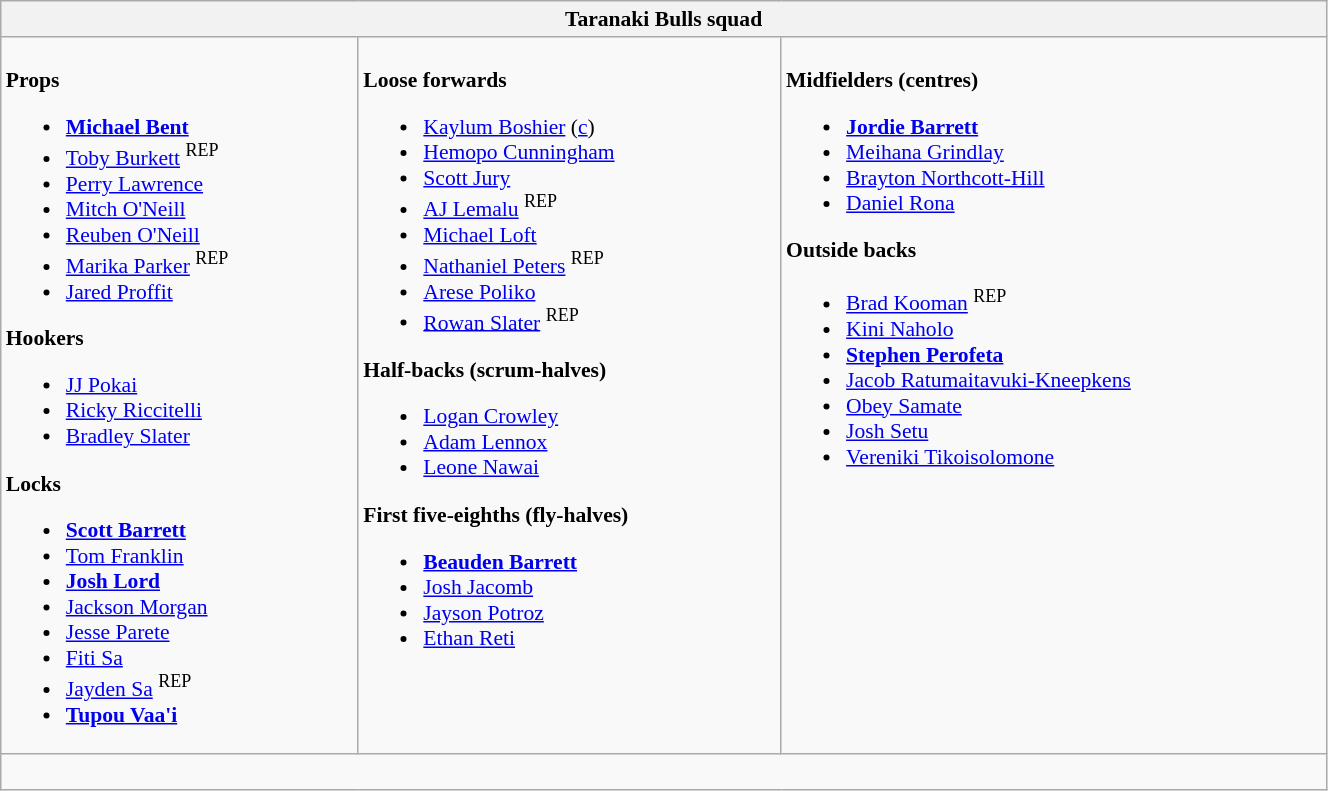<table class="wikitable" style="text-align:left; font-size:90%; width:70%">
<tr>
<th colspan="100%">Taranaki Bulls squad</th>
</tr>
<tr valign="top">
<td><br><strong>Props</strong><ul><li> <strong><a href='#'>Michael Bent</a></strong></li><li> <a href='#'>Toby Burkett</a> <sup>REP</sup> </li><li> <a href='#'>Perry Lawrence</a></li><li> <a href='#'>Mitch O'Neill</a></li><li> <a href='#'>Reuben O'Neill</a></li><li> <a href='#'>Marika Parker</a> <sup>REP</sup> </li><li> <a href='#'>Jared Proffit</a></li></ul><strong>Hookers</strong><ul><li> <a href='#'>JJ Pokai</a></li><li> <a href='#'>Ricky Riccitelli</a></li><li> <a href='#'>Bradley Slater</a></li></ul><strong>Locks</strong><ul><li> <strong><a href='#'>Scott Barrett</a></strong></li><li> <a href='#'>Tom Franklin</a></li><li> <strong><a href='#'>Josh Lord</a></strong></li><li> <a href='#'>Jackson Morgan</a></li><li> <a href='#'>Jesse Parete</a></li><li> <a href='#'>Fiti Sa</a></li><li> <a href='#'>Jayden Sa</a> <sup>REP</sup> </li><li> <strong><a href='#'>Tupou Vaa'i</a></strong></li></ul></td>
<td><br><strong>Loose forwards</strong><ul><li> <a href='#'>Kaylum Boshier</a> (<a href='#'>c</a>)</li><li> <a href='#'>Hemopo Cunningham</a></li><li> <a href='#'>Scott Jury</a></li><li> <a href='#'>AJ Lemalu</a> <sup>REP</sup> </li><li> <a href='#'>Michael Loft</a></li><li> <a href='#'>Nathaniel Peters</a> <sup>REP</sup> </li><li> <a href='#'>Arese Poliko</a></li><li> <a href='#'>Rowan Slater</a> <sup>REP</sup> </li></ul><strong>Half-backs (scrum-halves)</strong><ul><li> <a href='#'>Logan Crowley</a></li><li> <a href='#'>Adam Lennox</a></li><li> <a href='#'>Leone Nawai</a></li></ul><strong>First five-eighths (fly-halves)</strong><ul><li> <strong><a href='#'>Beauden Barrett</a></strong></li><li> <a href='#'>Josh Jacomb</a></li><li> <a href='#'>Jayson Potroz</a></li><li> <a href='#'>Ethan Reti</a></li></ul></td>
<td><br><strong>Midfielders (centres)</strong><ul><li> <strong><a href='#'>Jordie Barrett</a></strong></li><li> <a href='#'>Meihana Grindlay</a></li><li> <a href='#'>Brayton Northcott-Hill</a></li><li> <a href='#'>Daniel Rona</a></li></ul><strong>Outside backs</strong><ul><li> <a href='#'>Brad Kooman</a> <sup>REP</sup> </li><li> <a href='#'>Kini Naholo</a></li><li> <strong><a href='#'>Stephen Perofeta</a></strong></li><li> <a href='#'>Jacob Ratumaitavuki-Kneepkens</a></li><li> <a href='#'>Obey Samate</a></li><li> <a href='#'>Josh Setu</a></li><li> <a href='#'>Vereniki Tikoisolomone</a></li></ul></td>
</tr>
<tr>
<td colspan="100%" style="text-align:center;"><br></td>
</tr>
</table>
